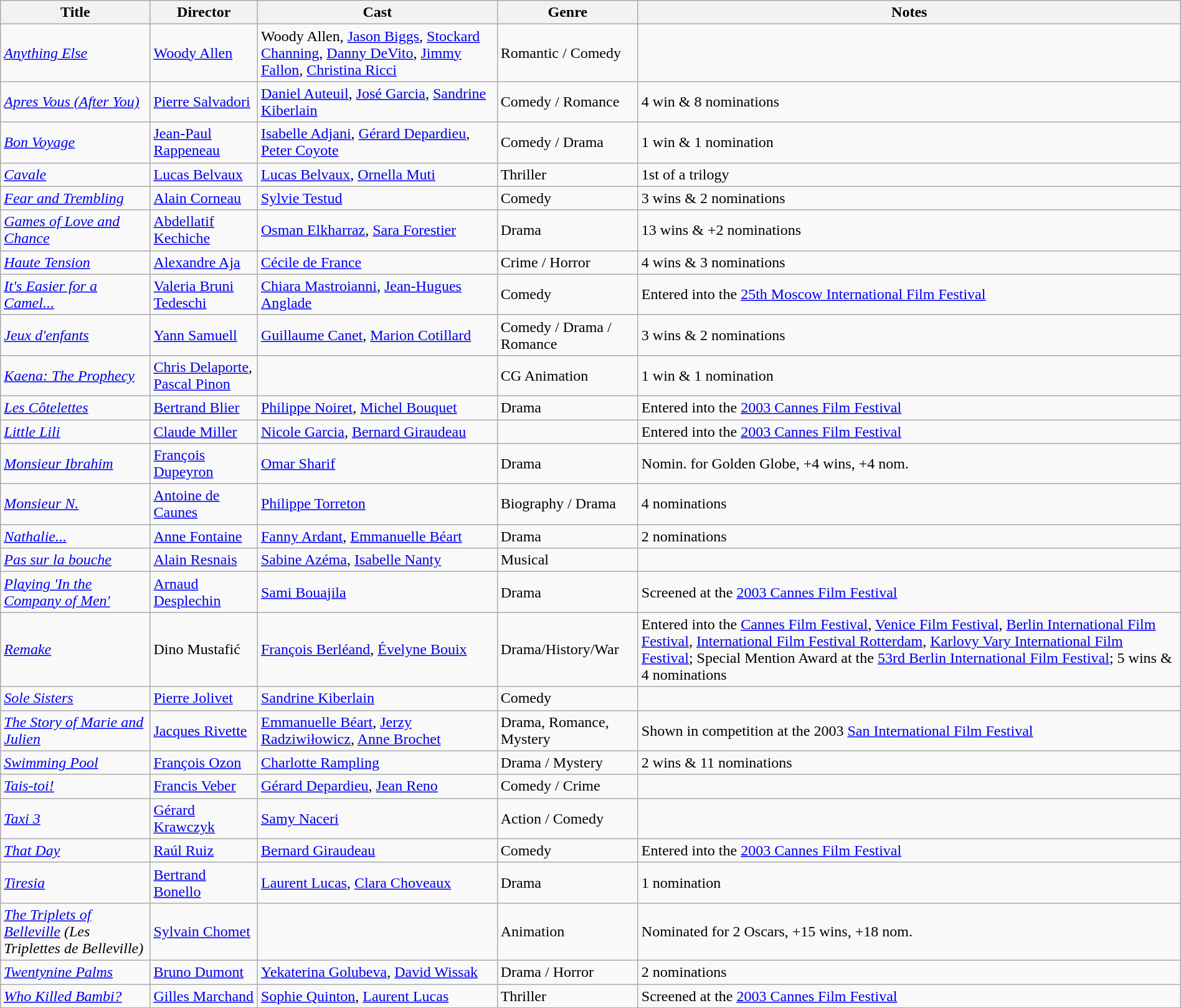<table class="wikitable sortable" width="100%">
<tr>
<th>Title</th>
<th>Director</th>
<th>Cast</th>
<th>Genre</th>
<th>Notes</th>
</tr>
<tr>
<td><em><a href='#'>Anything Else</a></em></td>
<td><a href='#'>Woody Allen</a></td>
<td>Woody Allen, <a href='#'>Jason Biggs</a>, <a href='#'>Stockard Channing</a>, <a href='#'>Danny DeVito</a>, <a href='#'>Jimmy Fallon</a>, <a href='#'>Christina Ricci</a></td>
<td>Romantic / Comedy</td>
<td></td>
</tr>
<tr>
<td><em><a href='#'>Apres Vous (After You)</a></em></td>
<td><a href='#'>Pierre Salvadori</a></td>
<td><a href='#'>Daniel Auteuil</a>, <a href='#'>José Garcia</a>, <a href='#'>Sandrine Kiberlain</a></td>
<td>Comedy / Romance</td>
<td>4 win & 8 nominations</td>
</tr>
<tr>
<td><em><a href='#'>Bon Voyage</a></em></td>
<td><a href='#'>Jean-Paul Rappeneau</a></td>
<td><a href='#'>Isabelle Adjani</a>, <a href='#'>Gérard Depardieu</a>, <a href='#'>Peter Coyote</a></td>
<td>Comedy / Drama</td>
<td>1 win & 1 nomination</td>
</tr>
<tr>
<td><em><a href='#'>Cavale</a></em></td>
<td><a href='#'>Lucas Belvaux</a></td>
<td><a href='#'>Lucas Belvaux</a>, <a href='#'>Ornella Muti</a></td>
<td>Thriller</td>
<td>1st of a trilogy</td>
</tr>
<tr>
<td><em><a href='#'>Fear and Trembling</a></em></td>
<td><a href='#'>Alain Corneau</a></td>
<td><a href='#'>Sylvie Testud</a></td>
<td>Comedy</td>
<td>3 wins & 2 nominations</td>
</tr>
<tr>
<td><em><a href='#'>Games of Love and Chance</a></em></td>
<td><a href='#'>Abdellatif Kechiche</a></td>
<td><a href='#'>Osman Elkharraz</a>, <a href='#'>Sara Forestier</a></td>
<td>Drama</td>
<td>13 wins & +2 nominations</td>
</tr>
<tr>
<td><em><a href='#'>Haute Tension</a></em></td>
<td><a href='#'>Alexandre Aja</a></td>
<td><a href='#'>Cécile de France</a></td>
<td>Crime / Horror</td>
<td>4 wins & 3 nominations</td>
</tr>
<tr>
<td><em><a href='#'>It's Easier for a Camel...</a></em></td>
<td><a href='#'>Valeria Bruni Tedeschi</a></td>
<td><a href='#'>Chiara Mastroianni</a>, <a href='#'>Jean-Hugues Anglade</a></td>
<td>Comedy</td>
<td>Entered into the <a href='#'>25th Moscow International Film Festival</a></td>
</tr>
<tr>
<td><em><a href='#'>Jeux d'enfants</a></em></td>
<td><a href='#'>Yann Samuell</a></td>
<td><a href='#'>Guillaume Canet</a>, <a href='#'>Marion Cotillard</a></td>
<td>Comedy / Drama / Romance</td>
<td>3 wins & 2 nominations</td>
</tr>
<tr>
<td><em><a href='#'>Kaena: The Prophecy</a></em></td>
<td><a href='#'>Chris Delaporte</a>, <a href='#'>Pascal Pinon</a></td>
<td></td>
<td>CG Animation</td>
<td>1 win & 1 nomination</td>
</tr>
<tr>
<td><em><a href='#'>Les Côtelettes</a></em></td>
<td><a href='#'>Bertrand Blier</a></td>
<td><a href='#'>Philippe Noiret</a>, <a href='#'>Michel Bouquet</a></td>
<td>Drama</td>
<td>Entered into the <a href='#'>2003 Cannes Film Festival</a></td>
</tr>
<tr>
<td><em><a href='#'>Little Lili</a></em></td>
<td><a href='#'>Claude Miller</a></td>
<td><a href='#'>Nicole Garcia</a>, <a href='#'>Bernard Giraudeau</a></td>
<td></td>
<td>Entered into the <a href='#'>2003 Cannes Film Festival</a></td>
</tr>
<tr>
<td><em><a href='#'>Monsieur Ibrahim</a></em></td>
<td><a href='#'>François Dupeyron</a></td>
<td><a href='#'>Omar Sharif</a></td>
<td>Drama</td>
<td>Nomin. for Golden Globe, +4 wins, +4 nom.</td>
</tr>
<tr>
<td><em><a href='#'>Monsieur N.</a></em></td>
<td><a href='#'>Antoine de Caunes</a></td>
<td><a href='#'>Philippe Torreton</a></td>
<td>Biography / Drama</td>
<td>4 nominations</td>
</tr>
<tr>
<td><em><a href='#'>Nathalie...</a></em></td>
<td><a href='#'>Anne Fontaine</a></td>
<td><a href='#'>Fanny Ardant</a>, <a href='#'>Emmanuelle Béart</a></td>
<td>Drama</td>
<td>2 nominations</td>
</tr>
<tr>
<td><em><a href='#'>Pas sur la bouche</a></em></td>
<td><a href='#'>Alain Resnais</a></td>
<td><a href='#'>Sabine Azéma</a>, <a href='#'>Isabelle Nanty</a></td>
<td>Musical</td>
<td></td>
</tr>
<tr>
<td><em><a href='#'>Playing 'In the Company of Men'</a></em></td>
<td><a href='#'>Arnaud Desplechin</a></td>
<td><a href='#'>Sami Bouajila</a></td>
<td>Drama</td>
<td>Screened at the <a href='#'>2003 Cannes Film Festival</a></td>
</tr>
<tr>
<td><em><a href='#'>Remake</a></em></td>
<td>Dino Mustafić</td>
<td><a href='#'>François Berléand</a>, <a href='#'>Évelyne Bouix</a></td>
<td>Drama/History/War</td>
<td>Entered into the <a href='#'>Cannes Film Festival</a>, <a href='#'>Venice Film Festival</a>, <a href='#'>Berlin International Film Festival</a>, <a href='#'>International Film Festival Rotterdam</a>, <a href='#'>Karlovy Vary International Film Festival</a>; Special Mention Award at the <a href='#'>53rd Berlin International Film Festival</a>; 5 wins & 4 nominations</td>
</tr>
<tr>
<td><em><a href='#'>Sole Sisters</a></em></td>
<td><a href='#'>Pierre Jolivet</a></td>
<td><a href='#'>Sandrine Kiberlain</a></td>
<td>Comedy</td>
<td></td>
</tr>
<tr>
<td><em><a href='#'>The Story of Marie and Julien</a></em></td>
<td><a href='#'>Jacques Rivette</a></td>
<td><a href='#'>Emmanuelle Béart</a>, <a href='#'>Jerzy Radziwiłowicz</a>, <a href='#'>Anne Brochet</a></td>
<td>Drama, Romance, Mystery</td>
<td>Shown in competition at the 2003 <a href='#'>San International Film Festival</a></td>
</tr>
<tr>
<td><em><a href='#'>Swimming Pool</a></em></td>
<td><a href='#'>François Ozon</a></td>
<td><a href='#'>Charlotte Rampling</a></td>
<td>Drama / Mystery</td>
<td>2 wins & 11 nominations</td>
</tr>
<tr>
<td><em><a href='#'>Tais-toi!</a></em></td>
<td><a href='#'>Francis Veber</a></td>
<td><a href='#'>Gérard Depardieu</a>, <a href='#'>Jean Reno</a></td>
<td>Comedy / Crime</td>
<td></td>
</tr>
<tr>
<td><em><a href='#'>Taxi 3</a></em></td>
<td><a href='#'>Gérard Krawczyk</a></td>
<td><a href='#'>Samy Naceri</a></td>
<td>Action / Comedy</td>
<td></td>
</tr>
<tr>
<td><em><a href='#'>That Day</a></em></td>
<td><a href='#'>Raúl Ruiz</a></td>
<td><a href='#'>Bernard Giraudeau</a></td>
<td>Comedy</td>
<td>Entered into the <a href='#'>2003 Cannes Film Festival</a></td>
</tr>
<tr>
<td><em><a href='#'>Tiresia</a></em></td>
<td><a href='#'>Bertrand Bonello</a></td>
<td><a href='#'>Laurent Lucas</a>, <a href='#'>Clara Choveaux</a></td>
<td>Drama</td>
<td>1 nomination</td>
</tr>
<tr>
<td><em><a href='#'>The Triplets of Belleville</a> (Les Triplettes de Belleville)</em></td>
<td><a href='#'>Sylvain Chomet</a></td>
<td></td>
<td>Animation</td>
<td>Nominated for 2 Oscars, +15 wins, +18 nom.</td>
</tr>
<tr>
<td><em><a href='#'>Twentynine Palms</a></em></td>
<td><a href='#'>Bruno Dumont</a></td>
<td><a href='#'>Yekaterina Golubeva</a>, <a href='#'>David Wissak</a></td>
<td>Drama / Horror</td>
<td>2 nominations</td>
</tr>
<tr>
<td><em><a href='#'>Who Killed Bambi?</a></em></td>
<td><a href='#'>Gilles Marchand</a></td>
<td><a href='#'>Sophie Quinton</a>, <a href='#'>Laurent Lucas</a></td>
<td>Thriller</td>
<td>Screened at the <a href='#'>2003 Cannes Film Festival</a></td>
</tr>
<tr>
</tr>
</table>
